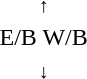<table style="text-align:center;">
<tr>
<td><small>  ↑ </small></td>
</tr>
<tr>
<td><span>E/B</span>   <span>W/B</span></td>
</tr>
<tr>
<td><small> ↓  </small></td>
</tr>
</table>
